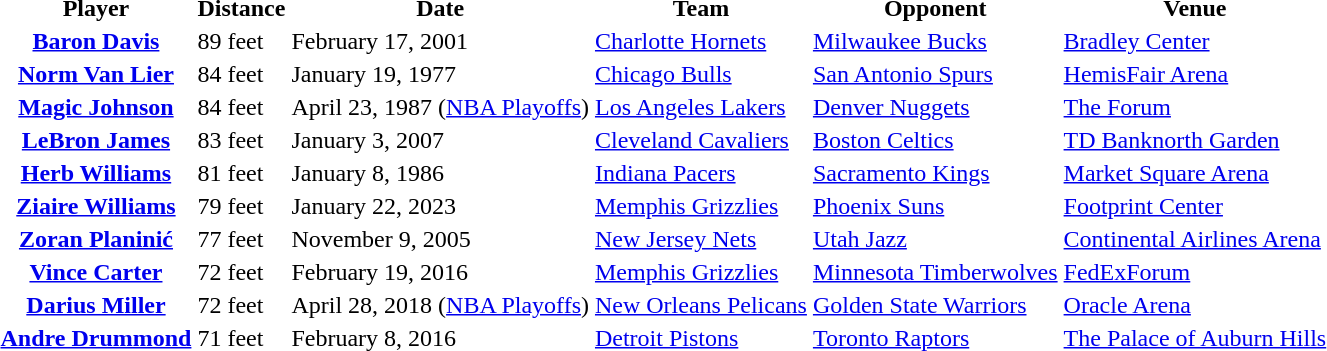<table>
<tr>
<th>Player</th>
<th>Distance</th>
<th>Date</th>
<th>Team</th>
<th>Opponent</th>
<th>Venue</th>
</tr>
<tr>
<th><a href='#'>Baron Davis</a></th>
<td>89 feet</td>
<td>February 17, 2001</td>
<td><a href='#'>Charlotte Hornets</a></td>
<td><a href='#'>Milwaukee Bucks</a></td>
<td><a href='#'>Bradley Center</a></td>
</tr>
<tr>
<th><a href='#'>Norm Van Lier</a></th>
<td>84 feet</td>
<td>January 19, 1977</td>
<td><a href='#'>Chicago Bulls</a></td>
<td><a href='#'>San Antonio Spurs</a></td>
<td><a href='#'>HemisFair Arena</a></td>
</tr>
<tr>
<th><a href='#'>Magic Johnson</a></th>
<td>84 feet</td>
<td>April 23, 1987 (<a href='#'>NBA Playoffs</a>)</td>
<td><a href='#'>Los Angeles Lakers</a></td>
<td><a href='#'>Denver Nuggets</a></td>
<td><a href='#'>The Forum</a></td>
</tr>
<tr>
<th><a href='#'>LeBron James</a></th>
<td>83 feet</td>
<td>January 3, 2007</td>
<td><a href='#'>Cleveland Cavaliers</a></td>
<td><a href='#'>Boston Celtics</a></td>
<td><a href='#'>TD Banknorth Garden</a></td>
</tr>
<tr>
<th><a href='#'>Herb Williams</a></th>
<td>81 feet</td>
<td>January 8, 1986</td>
<td><a href='#'>Indiana Pacers</a></td>
<td><a href='#'>Sacramento Kings</a></td>
<td><a href='#'>Market Square Arena</a></td>
</tr>
<tr>
<th><a href='#'>Ziaire Williams</a></th>
<td>79 feet</td>
<td>January 22, 2023</td>
<td><a href='#'>Memphis Grizzlies</a></td>
<td><a href='#'>Phoenix Suns</a></td>
<td><a href='#'>Footprint Center</a></td>
</tr>
<tr>
<th><a href='#'>Zoran Planinić</a></th>
<td>77 feet</td>
<td>November 9, 2005</td>
<td><a href='#'>New Jersey Nets</a></td>
<td><a href='#'>Utah Jazz</a></td>
<td><a href='#'>Continental Airlines Arena</a></td>
</tr>
<tr>
<th><a href='#'>Vince Carter</a></th>
<td>72 feet</td>
<td>February 19, 2016</td>
<td><a href='#'>Memphis Grizzlies</a></td>
<td><a href='#'>Minnesota Timberwolves</a></td>
<td><a href='#'>FedExForum</a></td>
</tr>
<tr>
<th><a href='#'>Darius Miller</a></th>
<td>72 feet</td>
<td>April 28, 2018 (<a href='#'>NBA Playoffs</a>)</td>
<td><a href='#'>New Orleans Pelicans</a></td>
<td><a href='#'>Golden State Warriors</a></td>
<td><a href='#'>Oracle Arena</a></td>
</tr>
<tr>
<th><a href='#'>Andre Drummond</a></th>
<td>71 feet</td>
<td>February 8, 2016</td>
<td><a href='#'>Detroit Pistons</a></td>
<td><a href='#'>Toronto Raptors</a></td>
<td><a href='#'>The Palace of Auburn Hills</a></td>
</tr>
</table>
